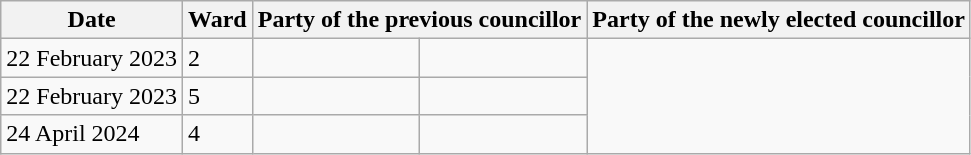<table class="wikitable">
<tr>
<th>Date</th>
<th>Ward</th>
<th colspan=2>Party of the previous councillor</th>
<th colspan=2>Party of the newly elected councillor</th>
</tr>
<tr>
<td>22 February 2023</td>
<td>2</td>
<td></td>
<td></td>
</tr>
<tr>
<td>22 February 2023</td>
<td>5</td>
<td></td>
<td></td>
</tr>
<tr>
<td>24 April 2024</td>
<td>4</td>
<td></td>
<td></td>
</tr>
</table>
